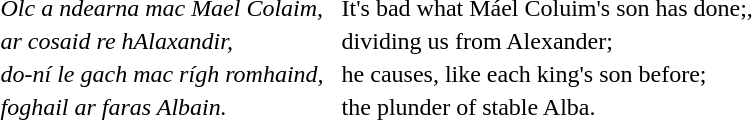<table>
<tr>
<td><em>Olc a ndearna mac Mael Colaim,  </em></td>
<td>It's bad what Máel Coluim's son has done;,  </td>
</tr>
<tr>
<td><em>ar cosaid re hAlaxandir,  </em></td>
<td>dividing us from Alexander;  </td>
</tr>
<tr>
<td><em>do-ní le gach mac rígh romhaind,  </em></td>
<td>he causes, like each king's son before;  </td>
</tr>
<tr>
<td><em>foghail ar faras Albain.  </em></td>
<td>the plunder of stable Alba.  </td>
</tr>
</table>
